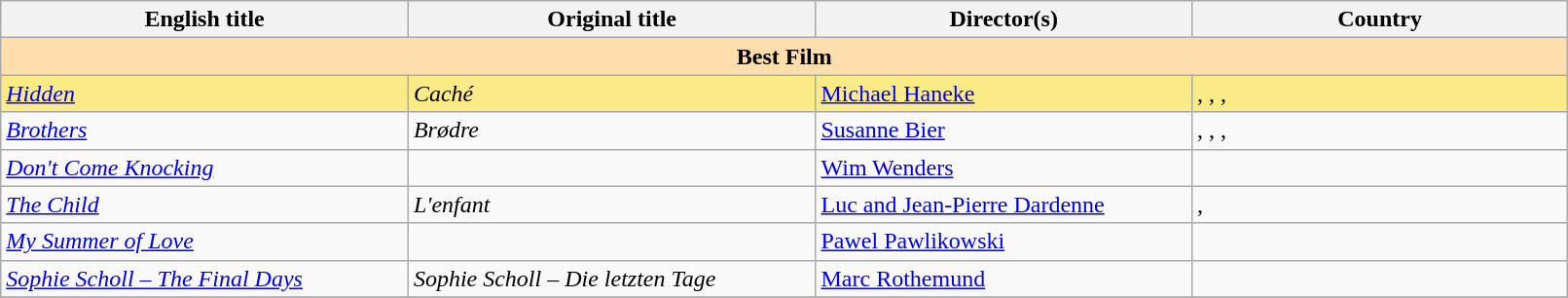<table class="sortable wikitable" width="85%" cellpadding="5">
<tr>
<th width="26%">English title</th>
<th width="26%">Original title</th>
<th width="24%">Director(s)</th>
<th width="24%">Country</th>
</tr>
<tr>
<td colspan="4" style="background:#ffdead;" align="center"><strong>Best Film</strong></td>
</tr>
<tr style="background:#FAEB86">
<td><em><a href='#'>Hidden</a></em></td>
<td><em>Caché</em></td>
<td><a href='#'>Michael Haneke</a></td>
<td>, , , </td>
</tr>
<tr>
<td><em><a href='#'>Brothers</a></em></td>
<td><em>Brødre</em></td>
<td><a href='#'>Susanne Bier</a></td>
<td>, , , </td>
</tr>
<tr>
<td><em><a href='#'>Don't Come Knocking</a></em></td>
<td></td>
<td><a href='#'>Wim Wenders</a></td>
<td></td>
</tr>
<tr>
<td><em><a href='#'>The Child</a></em></td>
<td><em>L'enfant</em></td>
<td><a href='#'>Luc and Jean-Pierre Dardenne</a></td>
<td>, </td>
</tr>
<tr>
<td><em><a href='#'>My Summer of Love</a></em></td>
<td></td>
<td><a href='#'>Pawel Pawlikowski</a></td>
<td></td>
</tr>
<tr>
<td><em><a href='#'>Sophie Scholl – The Final Days</a></em></td>
<td><em>Sophie Scholl – Die letzten Tage</em></td>
<td><a href='#'>Marc Rothemund</a></td>
<td></td>
</tr>
<tr>
</tr>
</table>
